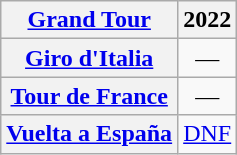<table class="wikitable plainrowheaders">
<tr>
<th scope="col"><a href='#'>Grand Tour</a></th>
<th scope="col">2022</th>
</tr>
<tr style="text-align:center;">
<th scope="row"> <a href='#'>Giro d'Italia</a></th>
<td>—</td>
</tr>
<tr style="text-align:center;">
<th scope="row"> <a href='#'>Tour de France</a></th>
<td>—</td>
</tr>
<tr style="text-align:center;">
<th scope="row"> <a href='#'>Vuelta a España</a></th>
<td><a href='#'>DNF</a></td>
</tr>
</table>
